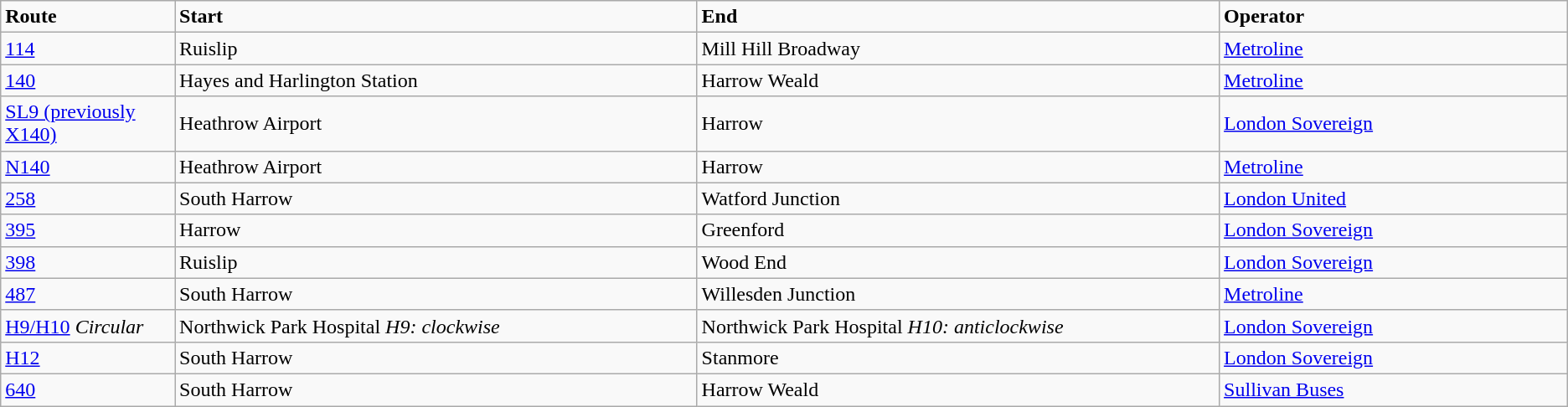<table class="wikitable">
<tr>
<td style="width:10%;"><strong>Route</strong></td>
<td style="width:30%;"><strong>Start</strong></td>
<td style="width:30%;"><strong>End</strong></td>
<td style="width:20%;"><strong>Operator</strong></td>
</tr>
<tr>
<td><a href='#'>114</a></td>
<td>Ruislip</td>
<td>Mill Hill Broadway</td>
<td><a href='#'>Metroline</a></td>
</tr>
<tr>
<td><a href='#'>140</a></td>
<td>Hayes and Harlington Station</td>
<td>Harrow Weald</td>
<td><a href='#'>Metroline</a></td>
</tr>
<tr>
<td><a href='#'>SL9 (previously X140)</a></td>
<td>Heathrow Airport</td>
<td>Harrow</td>
<td><a href='#'>London Sovereign</a></td>
</tr>
<tr>
<td><a href='#'>N140</a></td>
<td>Heathrow Airport</td>
<td>Harrow</td>
<td><a href='#'>Metroline</a></td>
</tr>
<tr>
<td><a href='#'>258</a></td>
<td>South Harrow</td>
<td>Watford Junction</td>
<td><a href='#'>London United</a></td>
</tr>
<tr>
<td><a href='#'>395</a></td>
<td>Harrow</td>
<td>Greenford</td>
<td><a href='#'>London Sovereign</a></td>
</tr>
<tr>
<td><a href='#'>398</a></td>
<td>Ruislip</td>
<td>Wood End</td>
<td><a href='#'>London Sovereign</a></td>
</tr>
<tr>
<td><a href='#'>487</a></td>
<td>South Harrow</td>
<td>Willesden Junction</td>
<td><a href='#'>Metroline</a></td>
</tr>
<tr>
<td><a href='#'>H9/H10</a> <em>Circular</em></td>
<td>Northwick Park Hospital <em>H9: clockwise</em></td>
<td>Northwick Park Hospital <em>H10: anticlockwise</em></td>
<td><a href='#'>London Sovereign</a></td>
</tr>
<tr>
<td><a href='#'>H12</a></td>
<td>South Harrow</td>
<td>Stanmore</td>
<td><a href='#'>London Sovereign</a></td>
</tr>
<tr>
<td><a href='#'>640</a></td>
<td>South Harrow</td>
<td>Harrow Weald</td>
<td><a href='#'>Sullivan Buses</a></td>
</tr>
</table>
